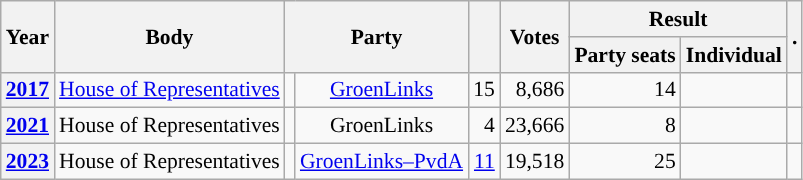<table class="wikitable plainrowheaders sortable" border=2 cellpadding=4 cellspacing=0 style="border: 1px #aaa solid; font-size: 90%; text-align:center;">
<tr>
<th scope="col" rowspan=2>Year</th>
<th scope="col" rowspan=2>Body</th>
<th scope="col" colspan=2 rowspan=2>Party</th>
<th scope="col" rowspan=2></th>
<th scope="col" rowspan=2>Votes</th>
<th scope="colgroup" colspan=2>Result</th>
<th scope="col" rowspan=2 class="unsortable">.</th>
</tr>
<tr>
<th scope="col">Party seats</th>
<th scope="col">Individual</th>
</tr>
<tr>
<th scope="row"><a href='#'>2017</a></th>
<td><a href='#'>House of Representatives</a></td>
<td style="background-color:"></td>
<td><a href='#'>GroenLinks</a></td>
<td style=text-align:right>15</td>
<td style=text-align:right>8,686</td>
<td style=text-align:right>14</td>
<td></td>
<td></td>
</tr>
<tr>
<th scope="row"><a href='#'>2021</a></th>
<td>House of Representatives</td>
<td style="background-color:"></td>
<td>GroenLinks</td>
<td style=text-align:right>4</td>
<td style=text-align:right>23,666</td>
<td style=text-align:right>8</td>
<td></td>
<td></td>
</tr>
<tr>
<th scope="row"><a href='#'>2023</a></th>
<td>House of Representatives</td>
<td style="background-color:"></td>
<td><a href='#'>GroenLinks–PvdA</a></td>
<td style=text-align:right><a href='#'>11</a></td>
<td style=text-align:right>19,518</td>
<td style=text-align:right>25</td>
<td></td>
<td></td>
</tr>
</table>
